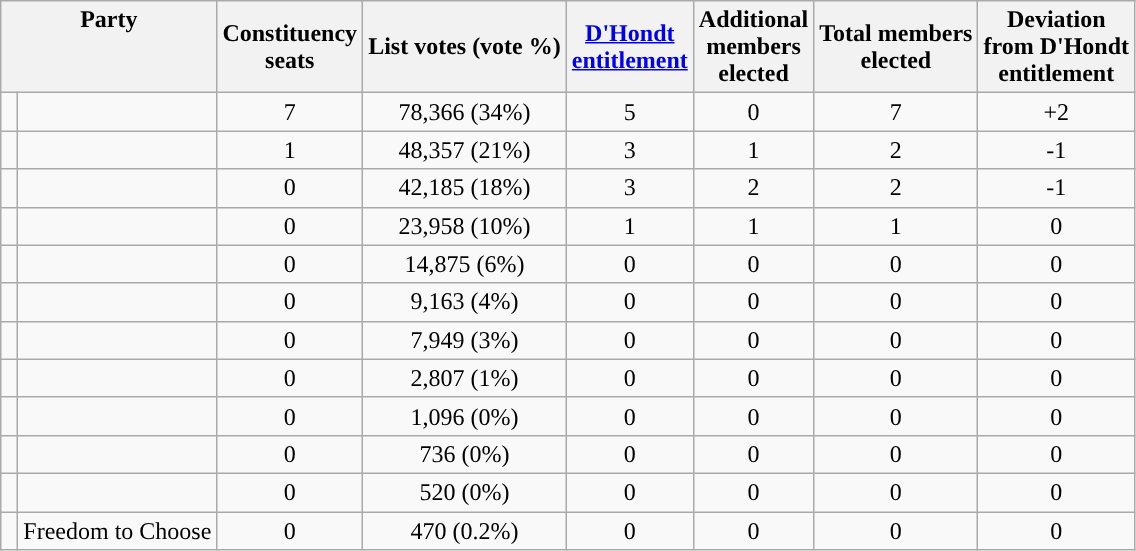<table class="wikitable" style="text-align:center">
<tr>
<th colspan="2"  style="text-align:center; vertical-align:top;">Party</th>
<th>Constituency<br>seats</th>
<th>List votes (vote %)</th>
<th><a href='#'>D'Hondt<br>entitlement</a></th>
<th>Additional<br>members<br>elected</th>
<th>Total members<br>elected</th>
<th>Deviation<br>from D'Hondt<br>entitlement</th>
</tr>
<tr>
<td style="width: 4px"></td>
<td style="text-align: left;" scope="row"><a href='#'></a></td>
<td>7</td>
<td>78,366 (34%)</td>
<td>5</td>
<td>0</td>
<td>7</td>
<td>+2</td>
</tr>
<tr>
<td style="width: 4px"></td>
<td style="text-align: left;" scope="row"><a href='#'></a></td>
<td>1</td>
<td>48,357 (21%)</td>
<td>3</td>
<td>1</td>
<td>2</td>
<td>-1</td>
</tr>
<tr>
<td style="width: 4px"></td>
<td style="text-align: left;" scope="row"><a href='#'></a></td>
<td>0</td>
<td>42,185 (18%)</td>
<td>3</td>
<td>2</td>
<td>2</td>
<td>-1</td>
</tr>
<tr>
<td style="width: 4px"></td>
<td style="text-align: left;" scope="row"><a href='#'></a></td>
<td>0</td>
<td>23,958 (10%)</td>
<td>1</td>
<td>1</td>
<td>1</td>
<td>0</td>
</tr>
<tr>
<td style="width: 4px"></td>
<td style="text-align: left;" scope="row"><a href='#'></a></td>
<td>0</td>
<td>14,875 (6%)</td>
<td>0</td>
<td>0</td>
<td>0</td>
<td>0</td>
</tr>
<tr>
<td style="width: 4px"></td>
<td style="text-align: left;" scope="row"><a href='#'></a></td>
<td>0</td>
<td>9,163 (4%)</td>
<td>0</td>
<td>0</td>
<td>0</td>
<td>0</td>
</tr>
<tr>
<td style="width: 4px"></td>
<td style="text-align: left;" scope="row"><a href='#'></a></td>
<td>0</td>
<td>7,949 (3%)</td>
<td>0</td>
<td>0</td>
<td>0</td>
<td>0</td>
</tr>
<tr>
<td style="width: 4px"></td>
<td style="text-align: left;" scope="row"><a href='#'></a></td>
<td>0</td>
<td>2,807 (1%)</td>
<td>0</td>
<td>0</td>
<td>0</td>
<td>0</td>
</tr>
<tr>
<td style="width: 4px"></td>
<td style="text-align: left;" scope="row"><a href='#'></a></td>
<td>0</td>
<td>1,096 (0%)</td>
<td>0</td>
<td>0</td>
<td>0</td>
<td>0</td>
</tr>
<tr>
<td style="width: 4px"></td>
<td style="text-align: left;" scope="row"><a href='#'></a></td>
<td>0</td>
<td>736 (0%)</td>
<td>0</td>
<td>0</td>
<td>0</td>
<td>0</td>
</tr>
<tr>
<td style="width: 4px"></td>
<td style="text-align: left;" scope="row"><a href='#'></a></td>
<td>0</td>
<td>520 (0%)</td>
<td>0</td>
<td>0</td>
<td>0</td>
<td>0</td>
</tr>
<tr>
<td style="width: 4px"></td>
<td style="text-align: left;" scope="row">Freedom to Choose</td>
<td>0</td>
<td>470 (0.2%)</td>
<td>0</td>
<td>0</td>
<td>0</td>
<td>0</td>
</tr>
</table>
